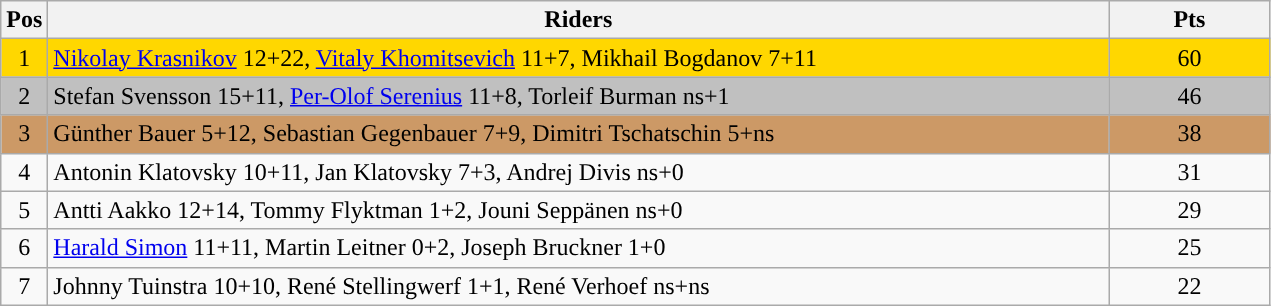<table class="wikitable" style="font-size: 100%">
<tr>
<th width=20>Pos</th>
<th width=700>Riders</th>
<th width=100>Pts</th>
</tr>
<tr align=center style="background-color: gold;">
<td>1</td>
<td align="left"> <a href='#'>Nikolay Krasnikov</a> 12+22, <a href='#'>Vitaly Khomitsevich</a> 11+7, Mikhail Bogdanov 7+11</td>
<td>60</td>
</tr>
<tr align=center style="background-color: silver;">
<td>2</td>
<td align="left"> Stefan Svensson 15+11, <a href='#'>Per-Olof Serenius</a> 11+8, Torleif Burman ns+1</td>
<td>46</td>
</tr>
<tr align=center style="background-color: #cc9966;">
<td>3</td>
<td align="left"> Günther Bauer 5+12, Sebastian Gegenbauer 7+9, Dimitri Tschatschin 5+ns</td>
<td>38</td>
</tr>
<tr align=center>
<td>4</td>
<td align="left"> Antonin Klatovsky 10+11, Jan Klatovsky 7+3, Andrej Divis ns+0</td>
<td>31</td>
</tr>
<tr align=center>
<td>5</td>
<td align="left"> Antti Aakko 12+14, Tommy Flyktman 1+2, Jouni Seppänen ns+0</td>
<td>29</td>
</tr>
<tr align=center>
<td>6</td>
<td align="left"> <a href='#'>Harald Simon</a> 11+11, Martin Leitner 0+2, Joseph Bruckner 1+0</td>
<td>25</td>
</tr>
<tr align=center>
<td>7</td>
<td align="left"> Johnny Tuinstra 10+10, René Stellingwerf 1+1, René Verhoef ns+ns</td>
<td>22</td>
</tr>
</table>
